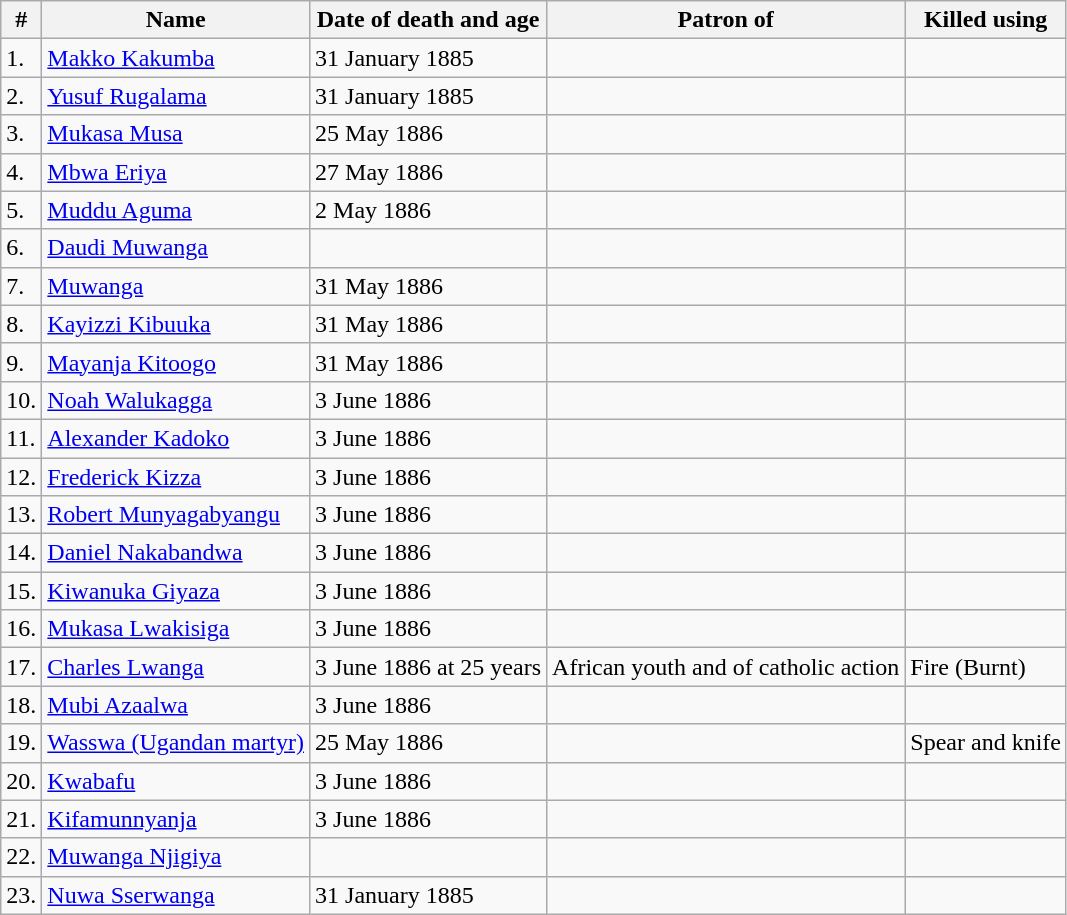<table class="wikitable sortable">
<tr>
<th>#</th>
<th>Name</th>
<th>Date of death and age</th>
<th>Patron of</th>
<th>Killed using</th>
</tr>
<tr>
<td>1.</td>
<td><a href='#'>Makko Kakumba</a></td>
<td>31 January 1885</td>
<td></td>
<td></td>
</tr>
<tr>
<td>2.</td>
<td><a href='#'>Yusuf Rugalama</a></td>
<td>31 January 1885</td>
<td></td>
<td></td>
</tr>
<tr>
<td>3.</td>
<td><a href='#'>Mukasa Musa</a></td>
<td>25 May 1886</td>
<td></td>
<td></td>
</tr>
<tr>
<td>4.</td>
<td><a href='#'>Mbwa Eriya</a></td>
<td>27 May 1886</td>
<td></td>
<td></td>
</tr>
<tr>
<td>5.</td>
<td><a href='#'>Muddu Aguma</a></td>
<td>2 May 1886</td>
<td></td>
<td></td>
</tr>
<tr>
<td>6.</td>
<td><a href='#'>Daudi Muwanga</a></td>
<td></td>
<td></td>
<td></td>
</tr>
<tr>
<td>7.</td>
<td><a href='#'>Muwanga</a></td>
<td>31 May 1886</td>
<td></td>
<td></td>
</tr>
<tr>
<td>8.</td>
<td><a href='#'>Kayizzi Kibuuka</a></td>
<td>31 May 1886</td>
<td></td>
<td></td>
</tr>
<tr>
<td>9.</td>
<td><a href='#'>Mayanja Kitoogo</a></td>
<td>31 May 1886</td>
<td></td>
<td></td>
</tr>
<tr>
<td>10.</td>
<td><a href='#'>Noah Walukagga</a></td>
<td>3 June 1886</td>
<td></td>
<td></td>
</tr>
<tr>
<td>11.</td>
<td><a href='#'>Alexander Kadoko</a></td>
<td>3 June 1886</td>
<td></td>
<td></td>
</tr>
<tr>
<td>12.</td>
<td><a href='#'>Frederick Kizza</a></td>
<td>3 June 1886</td>
<td></td>
<td></td>
</tr>
<tr>
<td>13.</td>
<td><a href='#'>Robert Munyagabyangu</a></td>
<td>3 June 1886</td>
<td></td>
<td></td>
</tr>
<tr>
<td>14.</td>
<td><a href='#'>Daniel Nakabandwa</a></td>
<td>3 June 1886</td>
<td></td>
<td></td>
</tr>
<tr>
<td>15.</td>
<td><a href='#'>Kiwanuka Giyaza</a></td>
<td>3 June 1886</td>
<td></td>
<td></td>
</tr>
<tr>
<td>16.</td>
<td><a href='#'>Mukasa Lwakisiga</a></td>
<td>3 June 1886</td>
<td></td>
<td></td>
</tr>
<tr>
<td>17.</td>
<td><a href='#'>Charles Lwanga</a></td>
<td>3 June 1886  at 25 years</td>
<td>African youth and of catholic action</td>
<td>Fire (Burnt)</td>
</tr>
<tr>
<td>18.</td>
<td><a href='#'>Mubi Azaalwa</a></td>
<td>3 June 1886</td>
<td></td>
<td></td>
</tr>
<tr>
<td>19.</td>
<td><a href='#'>Wasswa (Ugandan martyr)</a></td>
<td>25 May 1886</td>
<td></td>
<td>Spear and knife</td>
</tr>
<tr>
<td>20.</td>
<td><a href='#'>Kwabafu</a></td>
<td>3 June 1886</td>
<td></td>
<td></td>
</tr>
<tr>
<td>21.</td>
<td><a href='#'>Kifamunnyanja</a></td>
<td>3 June 1886</td>
<td></td>
<td></td>
</tr>
<tr>
<td>22.</td>
<td><a href='#'>Muwanga Njigiya</a></td>
<td></td>
<td></td>
<td></td>
</tr>
<tr>
<td>23.</td>
<td><a href='#'>Nuwa Sserwanga</a></td>
<td>31 January 1885</td>
<td></td>
<td></td>
</tr>
</table>
